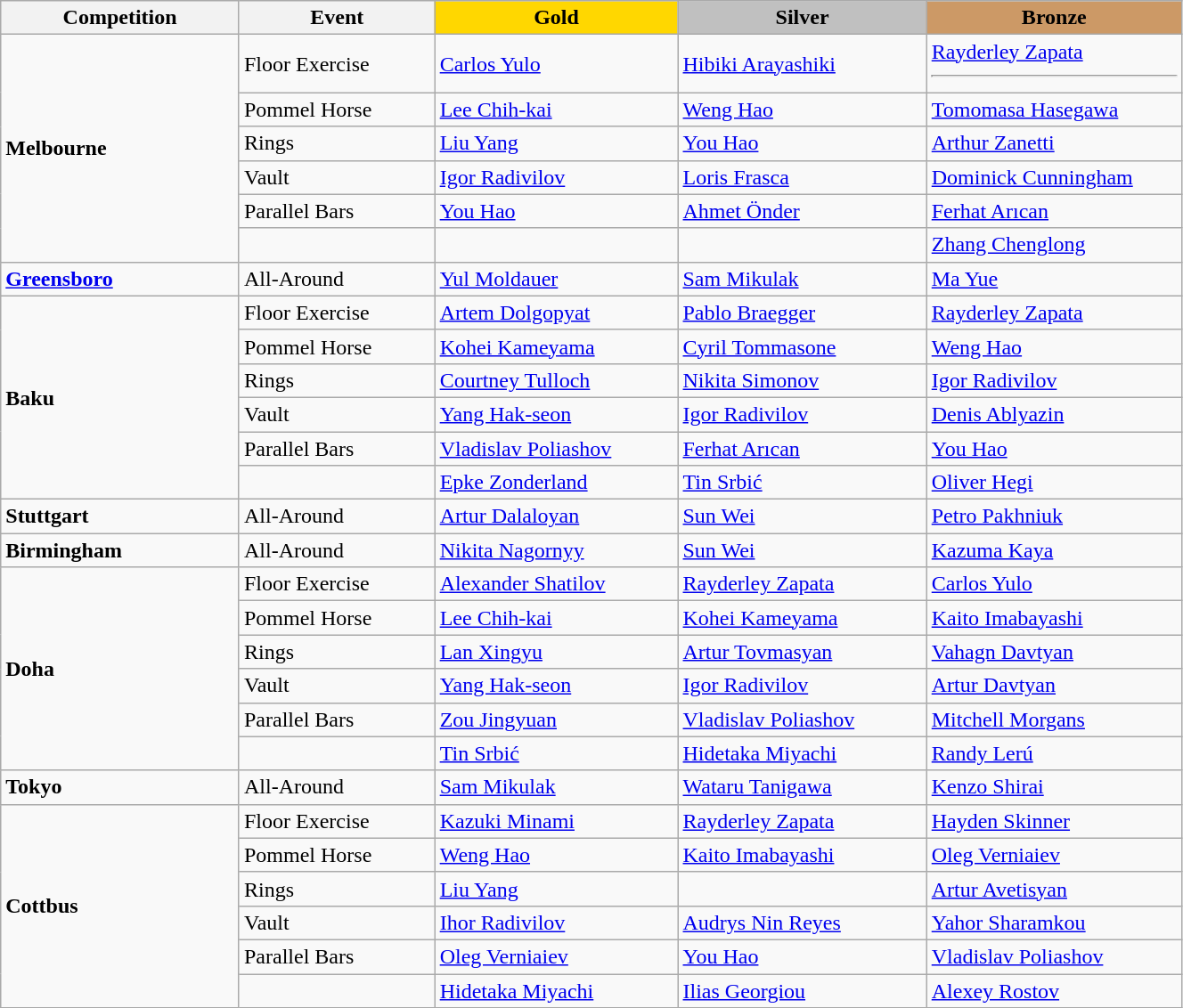<table class="wikitable" style="width:70%;">
<tr>
<th style="text-align:center; width:5%;">Competition</th>
<th style="text-align:center; width:5%;">Event</th>
<td style="text-align:center; width:6%; background:gold;"><strong>Gold</strong></td>
<td style="text-align:center; width:6%; background:silver;"><strong>Silver</strong></td>
<td style="text-align:center; width:6%; background:#c96;"><strong>Bronze</strong></td>
</tr>
<tr>
<td rowspan="6"><strong>Melbourne</strong></td>
<td>Floor Exercise</td>
<td> <a href='#'>Carlos Yulo</a></td>
<td> <a href='#'>Hibiki Arayashiki</a></td>
<td> <a href='#'>Rayderley Zapata</a><hr></td>
</tr>
<tr>
<td>Pommel Horse</td>
<td> <a href='#'>Lee Chih-kai</a></td>
<td> <a href='#'>Weng Hao</a></td>
<td> <a href='#'>Tomomasa Hasegawa</a></td>
</tr>
<tr>
<td>Rings</td>
<td> <a href='#'>Liu Yang</a></td>
<td> <a href='#'>You Hao</a></td>
<td> <a href='#'>Arthur Zanetti</a></td>
</tr>
<tr>
<td>Vault</td>
<td> <a href='#'>Igor Radivilov</a></td>
<td> <a href='#'>Loris Frasca</a></td>
<td> <a href='#'>Dominick Cunningham</a></td>
</tr>
<tr>
<td>Parallel Bars</td>
<td> <a href='#'>You Hao</a></td>
<td> <a href='#'>Ahmet Önder</a></td>
<td> <a href='#'>Ferhat Arıcan</a></td>
</tr>
<tr>
<td></td>
<td></td>
<td></td>
<td> <a href='#'>Zhang Chenglong</a></td>
</tr>
<tr>
<td><strong><a href='#'>Greensboro</a></strong></td>
<td>All-Around</td>
<td> <a href='#'>Yul Moldauer</a></td>
<td> <a href='#'>Sam Mikulak</a></td>
<td> <a href='#'>Ma Yue</a></td>
</tr>
<tr>
<td rowspan="6"><strong>Baku</strong></td>
<td>Floor Exercise</td>
<td> <a href='#'>Artem Dolgopyat</a></td>
<td> <a href='#'>Pablo Braegger</a></td>
<td> <a href='#'>Rayderley Zapata</a></td>
</tr>
<tr>
<td>Pommel Horse</td>
<td> <a href='#'>Kohei Kameyama</a></td>
<td> <a href='#'>Cyril Tommasone</a></td>
<td> <a href='#'>Weng Hao</a></td>
</tr>
<tr>
<td>Rings</td>
<td> <a href='#'>Courtney Tulloch</a></td>
<td> <a href='#'>Nikita Simonov</a></td>
<td> <a href='#'>Igor Radivilov</a></td>
</tr>
<tr>
<td>Vault</td>
<td> <a href='#'>Yang Hak-seon</a></td>
<td> <a href='#'>Igor Radivilov</a></td>
<td> <a href='#'>Denis Ablyazin</a></td>
</tr>
<tr>
<td>Parallel Bars</td>
<td> <a href='#'>Vladislav Poliashov</a></td>
<td> <a href='#'>Ferhat Arıcan</a></td>
<td> <a href='#'>You Hao</a></td>
</tr>
<tr>
<td></td>
<td> <a href='#'>Epke Zonderland</a></td>
<td> <a href='#'>Tin Srbić</a></td>
<td> <a href='#'>Oliver Hegi</a></td>
</tr>
<tr>
<td><strong>Stuttgart</strong></td>
<td>All-Around</td>
<td> <a href='#'>Artur Dalaloyan</a></td>
<td> <a href='#'>Sun Wei</a></td>
<td> <a href='#'>Petro Pakhniuk</a></td>
</tr>
<tr>
<td><strong>Birmingham</strong></td>
<td>All-Around</td>
<td> <a href='#'>Nikita Nagornyy</a></td>
<td> <a href='#'>Sun Wei</a></td>
<td> <a href='#'>Kazuma Kaya</a></td>
</tr>
<tr>
<td rowspan="6"><strong>Doha</strong></td>
<td>Floor Exercise</td>
<td> <a href='#'>Alexander Shatilov</a></td>
<td> <a href='#'>Rayderley Zapata</a></td>
<td> <a href='#'>Carlos Yulo</a></td>
</tr>
<tr>
<td>Pommel Horse</td>
<td> <a href='#'>Lee Chih-kai</a></td>
<td> <a href='#'>Kohei Kameyama</a></td>
<td> <a href='#'>Kaito Imabayashi</a></td>
</tr>
<tr>
<td>Rings</td>
<td> <a href='#'>Lan Xingyu</a></td>
<td> <a href='#'>Artur Tovmasyan</a></td>
<td> <a href='#'>Vahagn Davtyan</a></td>
</tr>
<tr>
<td>Vault</td>
<td> <a href='#'>Yang Hak-seon</a></td>
<td> <a href='#'>Igor Radivilov</a></td>
<td> <a href='#'>Artur Davtyan</a></td>
</tr>
<tr>
<td>Parallel Bars</td>
<td> <a href='#'>Zou Jingyuan</a></td>
<td> <a href='#'>Vladislav Poliashov</a></td>
<td> <a href='#'>Mitchell Morgans</a></td>
</tr>
<tr>
<td></td>
<td> <a href='#'>Tin Srbić</a></td>
<td> <a href='#'>Hidetaka Miyachi</a></td>
<td> <a href='#'>Randy Lerú</a></td>
</tr>
<tr>
<td><strong>Tokyo</strong></td>
<td>All-Around</td>
<td> <a href='#'>Sam Mikulak</a></td>
<td> <a href='#'>Wataru Tanigawa</a></td>
<td> <a href='#'>Kenzo Shirai</a></td>
</tr>
<tr>
<td rowspan="6"><strong>Cottbus</strong></td>
<td>Floor Exercise</td>
<td> <a href='#'>Kazuki Minami</a></td>
<td> <a href='#'>Rayderley Zapata</a></td>
<td> <a href='#'>Hayden Skinner</a></td>
</tr>
<tr>
<td>Pommel Horse</td>
<td> <a href='#'>Weng Hao</a></td>
<td> <a href='#'>Kaito Imabayashi</a></td>
<td> <a href='#'>Oleg Verniaiev</a></td>
</tr>
<tr>
<td>Rings</td>
<td> <a href='#'>Liu Yang</a></td>
<td></td>
<td> <a href='#'>Artur Avetisyan</a></td>
</tr>
<tr>
<td>Vault</td>
<td> <a href='#'>Ihor Radivilov</a></td>
<td> <a href='#'>Audrys Nin Reyes</a></td>
<td> <a href='#'>Yahor Sharamkou</a></td>
</tr>
<tr>
<td>Parallel Bars</td>
<td> <a href='#'>Oleg Verniaiev</a></td>
<td> <a href='#'>You Hao</a></td>
<td> <a href='#'>Vladislav Poliashov</a></td>
</tr>
<tr>
<td></td>
<td> <a href='#'>Hidetaka Miyachi</a></td>
<td> <a href='#'>Ilias Georgiou</a></td>
<td> <a href='#'>Alexey Rostov</a></td>
</tr>
</table>
